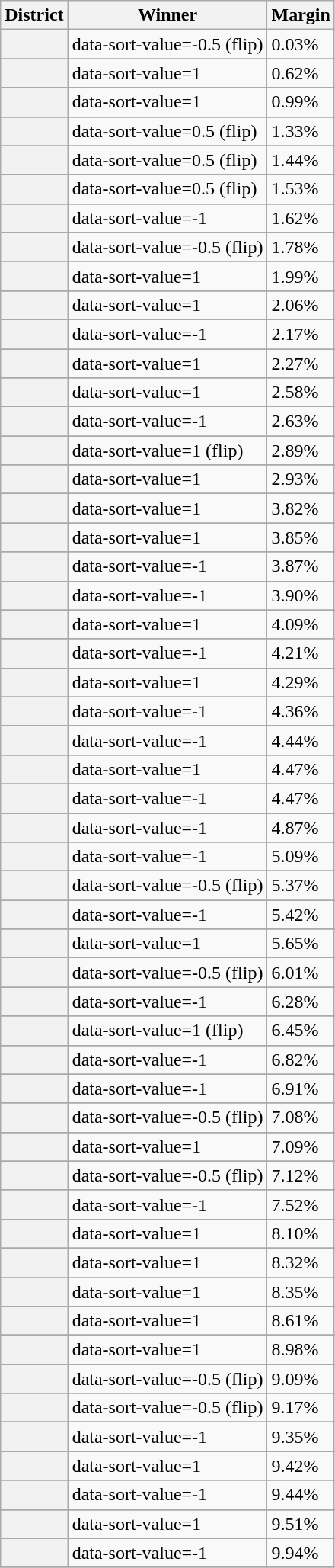<table class="wikitable sortable mw-collapsible mw-collapsed">
<tr>
<th>District</th>
<th>Winner</th>
<th>Margin</th>
</tr>
<tr>
<th></th>
<td>data-sort-value=-0.5  (flip)</td>
<td>0.03%</td>
</tr>
<tr>
</tr>
<tr>
<th></th>
<td>data-sort-value=1 </td>
<td>0.62%</td>
</tr>
<tr>
</tr>
<tr>
<th></th>
<td>data-sort-value=1 </td>
<td>0.99%</td>
</tr>
<tr>
</tr>
<tr>
<th></th>
<td>data-sort-value=0.5  (flip)</td>
<td>1.33%</td>
</tr>
<tr>
</tr>
<tr>
<th></th>
<td>data-sort-value=0.5  (flip)</td>
<td>1.44%</td>
</tr>
<tr>
</tr>
<tr>
<th></th>
<td>data-sort-value=0.5  (flip)</td>
<td>1.53%</td>
</tr>
<tr>
</tr>
<tr>
<th></th>
<td>data-sort-value=-1 </td>
<td>1.62%</td>
</tr>
<tr>
</tr>
<tr>
<th></th>
<td>data-sort-value=-0.5  (flip)</td>
<td>1.78%</td>
</tr>
<tr>
</tr>
<tr>
<th></th>
<td>data-sort-value=1 </td>
<td>1.99%</td>
</tr>
<tr>
</tr>
<tr>
<th></th>
<td>data-sort-value=1 </td>
<td>2.06%</td>
</tr>
<tr>
</tr>
<tr>
<th></th>
<td>data-sort-value=-1 </td>
<td>2.17%</td>
</tr>
<tr>
</tr>
<tr>
<th></th>
<td>data-sort-value=1 </td>
<td>2.27%</td>
</tr>
<tr>
</tr>
<tr>
<th></th>
<td>data-sort-value=1 </td>
<td>2.58%</td>
</tr>
<tr>
</tr>
<tr>
<th></th>
<td>data-sort-value=-1 </td>
<td>2.63%</td>
</tr>
<tr>
</tr>
<tr>
<th></th>
<td>data-sort-value=1  (flip)</td>
<td>2.89%</td>
</tr>
<tr>
</tr>
<tr>
<th></th>
<td>data-sort-value=1 </td>
<td>2.93%</td>
</tr>
<tr>
</tr>
<tr>
<th></th>
<td>data-sort-value=1 </td>
<td>3.82%</td>
</tr>
<tr>
</tr>
<tr>
<th></th>
<td>data-sort-value=1 </td>
<td>3.85%</td>
</tr>
<tr>
</tr>
<tr>
<th></th>
<td>data-sort-value=-1 </td>
<td>3.87%</td>
</tr>
<tr>
</tr>
<tr>
<th></th>
<td>data-sort-value=-1 </td>
<td>3.90%</td>
</tr>
<tr>
</tr>
<tr>
<th></th>
<td>data-sort-value=1 </td>
<td>4.09%</td>
</tr>
<tr>
</tr>
<tr>
<th></th>
<td>data-sort-value=-1 </td>
<td>4.21%</td>
</tr>
<tr>
</tr>
<tr>
<th></th>
<td>data-sort-value=1 </td>
<td>4.29%</td>
</tr>
<tr>
</tr>
<tr>
<th></th>
<td>data-sort-value=-1 </td>
<td>4.36%</td>
</tr>
<tr>
</tr>
<tr>
<th></th>
<td>data-sort-value=-1 </td>
<td>4.44%</td>
</tr>
<tr>
</tr>
<tr>
<th></th>
<td>data-sort-value=1 </td>
<td>4.47%</td>
</tr>
<tr>
</tr>
<tr>
<th></th>
<td>data-sort-value=-1 </td>
<td>4.47%</td>
</tr>
<tr>
</tr>
<tr>
<th></th>
<td>data-sort-value=-1 </td>
<td>4.87%</td>
</tr>
<tr>
</tr>
<tr>
<th></th>
<td>data-sort-value=-1 </td>
<td>5.09%</td>
</tr>
<tr>
</tr>
<tr>
<th></th>
<td>data-sort-value=-0.5  (flip)</td>
<td>5.37%</td>
</tr>
<tr>
</tr>
<tr>
<th></th>
<td>data-sort-value=-1 </td>
<td>5.42%</td>
</tr>
<tr>
</tr>
<tr>
<th></th>
<td>data-sort-value=1 </td>
<td>5.65%</td>
</tr>
<tr>
</tr>
<tr>
<th></th>
<td>data-sort-value=-0.5  (flip)</td>
<td>6.01%</td>
</tr>
<tr>
</tr>
<tr>
<th></th>
<td>data-sort-value=-1 </td>
<td>6.28%</td>
</tr>
<tr>
</tr>
<tr>
<th></th>
<td>data-sort-value=1  (flip)</td>
<td>6.45%</td>
</tr>
<tr>
</tr>
<tr>
<th></th>
<td>data-sort-value=-1 </td>
<td>6.82%</td>
</tr>
<tr>
</tr>
<tr>
<th></th>
<td>data-sort-value=-1 </td>
<td>6.91%</td>
</tr>
<tr>
</tr>
<tr>
<th></th>
<td>data-sort-value=-0.5  (flip)</td>
<td>7.08%</td>
</tr>
<tr>
</tr>
<tr>
<th></th>
<td>data-sort-value=1 </td>
<td>7.09%</td>
</tr>
<tr>
</tr>
<tr>
<th></th>
<td>data-sort-value=-0.5  (flip)</td>
<td>7.12%</td>
</tr>
<tr>
</tr>
<tr>
<th></th>
<td>data-sort-value=-1 </td>
<td>7.52%</td>
</tr>
<tr>
</tr>
<tr>
<th></th>
<td>data-sort-value=1 </td>
<td>8.10%</td>
</tr>
<tr>
</tr>
<tr>
<th></th>
<td>data-sort-value=1 </td>
<td>8.32%</td>
</tr>
<tr>
</tr>
<tr>
<th></th>
<td>data-sort-value=1 </td>
<td>8.35%</td>
</tr>
<tr>
</tr>
<tr>
<th></th>
<td>data-sort-value=1 </td>
<td>8.61%</td>
</tr>
<tr>
</tr>
<tr>
<th></th>
<td>data-sort-value=1 </td>
<td>8.98%</td>
</tr>
<tr>
</tr>
<tr>
<th></th>
<td>data-sort-value=-0.5  (flip)</td>
<td>9.09%</td>
</tr>
<tr>
</tr>
<tr>
<th></th>
<td>data-sort-value=-0.5  (flip)</td>
<td>9.17%</td>
</tr>
<tr>
</tr>
<tr>
<th></th>
<td>data-sort-value=-1 </td>
<td>9.35%</td>
</tr>
<tr>
</tr>
<tr>
<th></th>
<td>data-sort-value=1 </td>
<td>9.42%</td>
</tr>
<tr>
</tr>
<tr>
<th></th>
<td>data-sort-value=-1 </td>
<td>9.44%</td>
</tr>
<tr>
</tr>
<tr>
<th></th>
<td>data-sort-value=1 </td>
<td>9.51%</td>
</tr>
<tr>
</tr>
<tr>
<th></th>
<td>data-sort-value=-1 </td>
<td>9.94%</td>
</tr>
<tr>
</tr>
</table>
